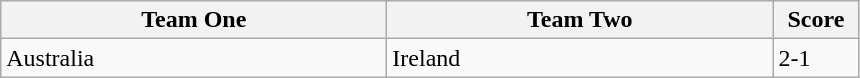<table class="wikitable">
<tr>
<th width=250>Team One</th>
<th width=250>Team Two</th>
<th width=50>Score</th>
</tr>
<tr>
<td> Australia</td>
<td> Ireland</td>
<td>2-1</td>
</tr>
</table>
